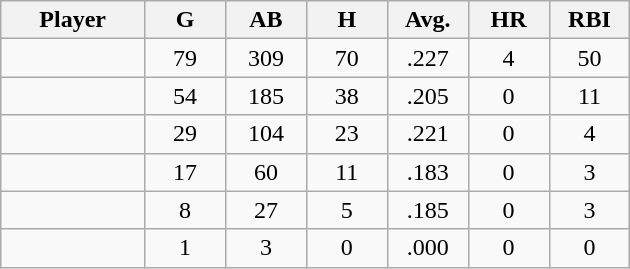<table class="wikitable sortable">
<tr>
<th bgcolor="#DDDDFF" width="16%">Player</th>
<th bgcolor="#DDDDFF" width="9%">G</th>
<th bgcolor="#DDDDFF" width="9%">AB</th>
<th bgcolor="#DDDDFF" width="9%">H</th>
<th bgcolor="#DDDDFF" width="9%">Avg.</th>
<th bgcolor="#DDDDFF" width="9%">HR</th>
<th bgcolor="#DDDDFF" width="9%">RBI</th>
</tr>
<tr align="center">
<td></td>
<td>79</td>
<td>309</td>
<td>70</td>
<td>.227</td>
<td>4</td>
<td>50</td>
</tr>
<tr align="center">
<td></td>
<td>54</td>
<td>185</td>
<td>38</td>
<td>.205</td>
<td>0</td>
<td>11</td>
</tr>
<tr align="center">
<td></td>
<td>29</td>
<td>104</td>
<td>23</td>
<td>.221</td>
<td>0</td>
<td>4</td>
</tr>
<tr align="center">
<td></td>
<td>17</td>
<td>60</td>
<td>11</td>
<td>.183</td>
<td>0</td>
<td>3</td>
</tr>
<tr align="center">
<td></td>
<td>8</td>
<td>27</td>
<td>5</td>
<td>.185</td>
<td>0</td>
<td>3</td>
</tr>
<tr align="center">
<td></td>
<td>1</td>
<td>3</td>
<td>0</td>
<td>.000</td>
<td>0</td>
<td>0</td>
</tr>
</table>
